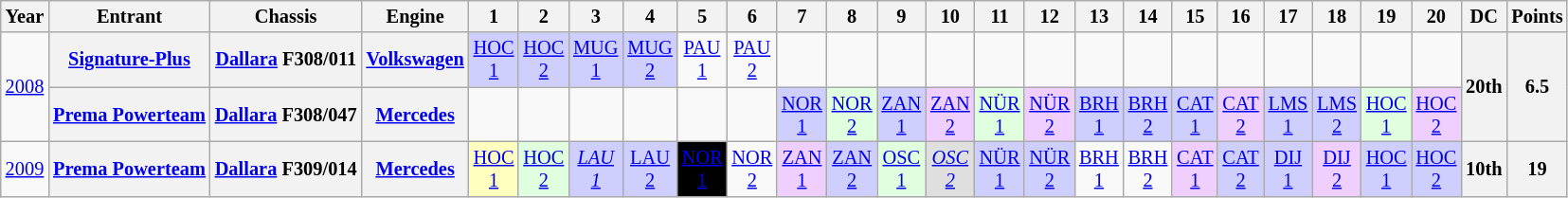<table class="wikitable" style="text-align:center; font-size:85%">
<tr>
<th>Year</th>
<th>Entrant</th>
<th>Chassis</th>
<th>Engine</th>
<th>1</th>
<th>2</th>
<th>3</th>
<th>4</th>
<th>5</th>
<th>6</th>
<th>7</th>
<th>8</th>
<th>9</th>
<th>10</th>
<th>11</th>
<th>12</th>
<th>13</th>
<th>14</th>
<th>15</th>
<th>16</th>
<th>17</th>
<th>18</th>
<th>19</th>
<th>20</th>
<th>DC</th>
<th>Points</th>
</tr>
<tr>
<td rowspan=2><a href='#'>2008</a></td>
<th nowrap><a href='#'>Signature-Plus</a></th>
<th nowrap><a href='#'>Dallara</a>  F308/011</th>
<th><a href='#'>Volkswagen</a></th>
<td style="background:#CFCFFF;"><a href='#'>HOC<br>1</a><br></td>
<td style="background:#CFCFFF;"><a href='#'>HOC<br>2</a><br></td>
<td style="background:#CFCFFF;"><a href='#'>MUG<br>1</a><br></td>
<td style="background:#CFCFFF;"><a href='#'>MUG<br>2</a><br></td>
<td><a href='#'>PAU<br>1</a></td>
<td><a href='#'>PAU<br>2</a></td>
<td></td>
<td></td>
<td></td>
<td></td>
<td></td>
<td></td>
<td></td>
<td></td>
<td></td>
<td></td>
<td></td>
<td></td>
<td></td>
<td></td>
<th rowspan=2>20th</th>
<th rowspan=2>6.5</th>
</tr>
<tr>
<th nowrap><a href='#'>Prema Powerteam</a></th>
<th nowrap><a href='#'>Dallara</a> F308/047</th>
<th><a href='#'>Mercedes</a></th>
<td></td>
<td></td>
<td></td>
<td></td>
<td></td>
<td></td>
<td style="background:#CFCFFF;"><a href='#'>NOR<br>1</a><br></td>
<td style="background:#DFFFDF;"><a href='#'>NOR<br>2</a><br></td>
<td style="background:#CFCFFF;"><a href='#'>ZAN<br>1</a><br></td>
<td style="background:#EFCFFF;"><a href='#'>ZAN<br>2</a><br></td>
<td style="background:#DFFFDF;"><a href='#'>NÜR<br>1</a><br></td>
<td style="background:#EFCFFF;"><a href='#'>NÜR<br>2</a><br></td>
<td style="background:#CFCFFF;"><a href='#'>BRH<br>1</a><br></td>
<td style="background:#CFCFFF;"><a href='#'>BRH<br>2</a><br></td>
<td style="background:#CFCFFF;"><a href='#'>CAT<br>1</a><br></td>
<td style="background:#EFCFFF;"><a href='#'>CAT<br>2</a><br></td>
<td style="background:#CFCFFF;"><a href='#'>LMS<br>1</a><br></td>
<td style="background:#CFCFFF;"><a href='#'>LMS<br>2</a><br></td>
<td style="background:#DFFFDF;"><a href='#'>HOC<br>1</a><br></td>
<td style="background:#EFCFFF;"><a href='#'>HOC<br>2</a><br></td>
</tr>
<tr>
<td><a href='#'>2009</a></td>
<th nowrap><a href='#'>Prema Powerteam</a></th>
<th nowrap><a href='#'>Dallara</a> F309/014</th>
<th><a href='#'>Mercedes</a></th>
<td style="background:#FFFFBF;"><a href='#'>HOC<br>1</a><br></td>
<td style="background:#DFFFDF;"><a href='#'>HOC<br>2</a><br></td>
<td style="background:#CFCFFF;"><em><a href='#'>LAU<br>1</a></em><br></td>
<td style="background:#CFCFFF;"><a href='#'>LAU<br>2</a><br></td>
<td style="background:#000000; color:white"><a href='#'><span>NOR<br>1</span></a><br></td>
<td><a href='#'>NOR<br>2</a><br></td>
<td style="background:#EFCFFF;"><a href='#'>ZAN<br>1</a><br></td>
<td style="background:#CFCFFF;"><a href='#'>ZAN<br>2</a><br></td>
<td style="background:#DFFFDF;"><a href='#'>OSC<br>1</a><br></td>
<td style="background:#DFDFDF;"><em><a href='#'>OSC<br>2</a></em><br></td>
<td style="background:#CFCFFF;"><a href='#'>NÜR<br>1</a><br></td>
<td style="background:#CFCFFF;"><a href='#'>NÜR<br>2</a><br></td>
<td><a href='#'>BRH<br>1</a></td>
<td><a href='#'>BRH<br>2</a></td>
<td style="background:#EFCFFF;"><a href='#'>CAT<br>1</a><br></td>
<td style="background:#CFCFFF;"><a href='#'>CAT<br>2</a><br></td>
<td style="background:#CFCFFF;"><a href='#'>DIJ<br>1</a><br></td>
<td style="background:#EFCFFF;"><a href='#'>DIJ<br>2</a><br></td>
<td style="background:#CFCFFF;"><a href='#'>HOC<br>1</a><br></td>
<td style="background:#CFCFFF;"><a href='#'>HOC<br>2</a><br></td>
<th>10th</th>
<th>19</th>
</tr>
</table>
